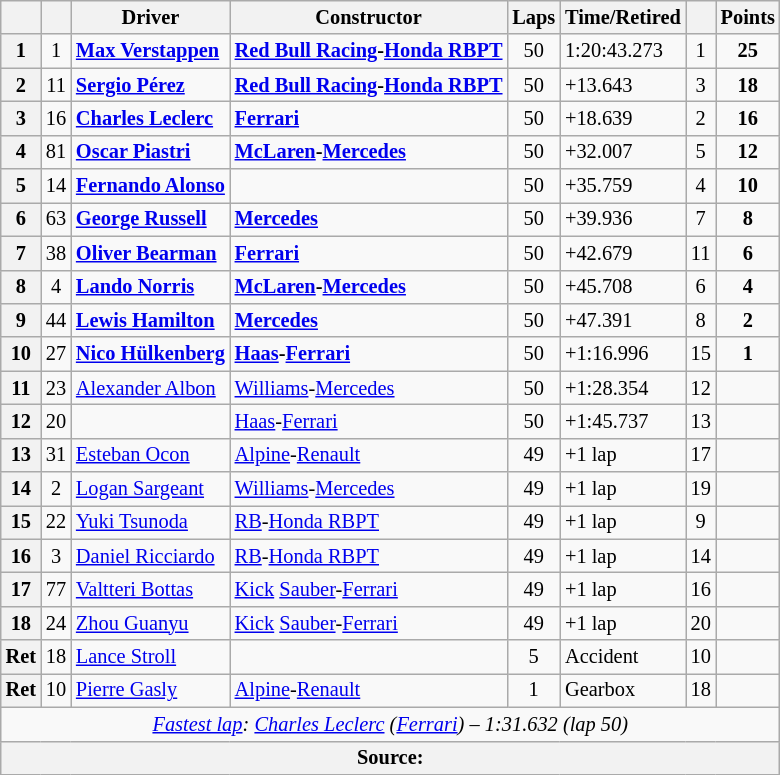<table class="wikitable sortable" style="font-size: 85%;">
<tr>
<th scope="col"></th>
<th scope="col"></th>
<th scope="col">Driver</th>
<th scope="col">Constructor</th>
<th scope="col" class="unsortable">Laps</th>
<th scope="col" class="unsortable">Time/Retired</th>
<th scope="col"></th>
<th scope="col">Points</th>
</tr>
<tr>
<th scope="row">1</th>
<td align="center">1</td>
<td data-sort-value="ver"> <strong><a href='#'>Max Verstappen</a></strong></td>
<td><strong><a href='#'>Red Bull Racing</a>-<a href='#'>Honda RBPT</a></strong></td>
<td align="center">50</td>
<td>1:20:43.273</td>
<td align="center">1</td>
<td align="center"><strong>25</strong></td>
</tr>
<tr>
<th scope="row">2</th>
<td align="center">11</td>
<td data-sort-value="per"> <strong><a href='#'>Sergio Pérez</a></strong></td>
<td><strong><a href='#'>Red Bull Racing</a>-<a href='#'>Honda RBPT</a></strong></td>
<td align="center">50</td>
<td>+13.643</td>
<td align="center">3</td>
<td align="center"><strong>18</strong></td>
</tr>
<tr>
<th scope="row">3</th>
<td align="center">16</td>
<td data-sort-value="lec"> <strong><a href='#'>Charles Leclerc</a></strong></td>
<td><strong><a href='#'>Ferrari</a></strong></td>
<td align="center">50</td>
<td>+18.639</td>
<td align="center">2</td>
<td align="center"><strong>16</strong></td>
</tr>
<tr>
<th scope="row">4</th>
<td align="center">81</td>
<td data-sort-value="pia"> <strong><a href='#'>Oscar Piastri</a></strong></td>
<td><strong><a href='#'>McLaren</a>-<a href='#'>Mercedes</a></strong></td>
<td align="center">50</td>
<td>+32.007</td>
<td align="center">5</td>
<td align="center"><strong>12</strong></td>
</tr>
<tr>
<th scope="row">5</th>
<td align="center">14</td>
<td data-sort-value="alo"> <strong><a href='#'>Fernando Alonso</a></strong></td>
<td></td>
<td align="center">50</td>
<td>+35.759</td>
<td align="center">4</td>
<td align="center"><strong>10</strong></td>
</tr>
<tr>
<th scope="row">6</th>
<td align="center">63</td>
<td data-sort-value="rus"> <strong><a href='#'>George Russell</a></strong></td>
<td><strong><a href='#'>Mercedes</a></strong></td>
<td align="center">50</td>
<td>+39.936</td>
<td align="center">7</td>
<td align="center"><strong>8</strong></td>
</tr>
<tr>
<th scope="row">7</th>
<td align="center">38</td>
<td data-sort-value="bea"> <strong><a href='#'>Oliver Bearman</a></strong></td>
<td><strong><a href='#'>Ferrari</a></strong></td>
<td align="center">50</td>
<td>+42.679</td>
<td align="center">11</td>
<td align="center"><strong>6</strong></td>
</tr>
<tr>
<th scope="row">8</th>
<td align="center">4</td>
<td data-sort-value="nor"> <strong><a href='#'>Lando Norris</a></strong></td>
<td><strong><a href='#'>McLaren</a>-<a href='#'>Mercedes</a></strong></td>
<td align="center">50</td>
<td>+45.708</td>
<td align="center">6</td>
<td align="center"><strong>4</strong></td>
</tr>
<tr>
<th scope="row">9</th>
<td align="center">44</td>
<td data-sort-value="ham"> <strong><a href='#'>Lewis Hamilton</a></strong></td>
<td><strong><a href='#'>Mercedes</a></strong></td>
<td align="center">50</td>
<td>+47.391</td>
<td align="center">8</td>
<td align="center"><strong>2</strong></td>
</tr>
<tr>
<th scope="row">10</th>
<td align="center">27</td>
<td data-sort-value="hul"> <strong><a href='#'>Nico Hülkenberg</a></strong></td>
<td><strong><a href='#'>Haas</a>-<a href='#'>Ferrari</a></strong></td>
<td align="center">50</td>
<td>+1:16.996</td>
<td align="center">15</td>
<td align="center"><strong>1</strong></td>
</tr>
<tr>
<th scope="row">11</th>
<td align="center">23</td>
<td data-sort-value="alb"> <a href='#'>Alexander Albon</a></td>
<td><a href='#'>Williams</a>-<a href='#'>Mercedes</a></td>
<td align="center">50</td>
<td>+1:28.354</td>
<td align="center">12</td>
<td align="center"></td>
</tr>
<tr>
<th scope="row">12</th>
<td align="center">20</td>
<td data-sort-value="mag"></td>
<td><a href='#'>Haas</a>-<a href='#'>Ferrari</a></td>
<td align="center">50</td>
<td>+1:45.737</td>
<td align="center">13</td>
<td align="center"></td>
</tr>
<tr>
<th scope="row">13</th>
<td align="center">31</td>
<td data-sort-value="oco"> <a href='#'>Esteban Ocon</a></td>
<td><a href='#'>Alpine</a>-<a href='#'>Renault</a></td>
<td align="center">49</td>
<td>+1 lap</td>
<td align="center">17</td>
<td align="center"></td>
</tr>
<tr>
<th scope="row">14</th>
<td align="center">2</td>
<td data-sort-value="sar"> <a href='#'>Logan Sargeant</a></td>
<td><a href='#'>Williams</a>-<a href='#'>Mercedes</a></td>
<td align="center">49</td>
<td>+1 lap</td>
<td align="center">19</td>
<td align="center"></td>
</tr>
<tr>
<th scope="row">15</th>
<td align="center">22</td>
<td data-sort-value="tsu"> <a href='#'>Yuki Tsunoda</a></td>
<td><a href='#'>RB</a>-<a href='#'>Honda RBPT</a></td>
<td align="center">49</td>
<td>+1 lap</td>
<td align="center">9</td>
<td align="center"></td>
</tr>
<tr>
<th scope="row">16</th>
<td align="center">3</td>
<td data-sort-value="ric"> <a href='#'>Daniel Ricciardo</a></td>
<td><a href='#'>RB</a>-<a href='#'>Honda RBPT</a></td>
<td align="center">49</td>
<td>+1 lap</td>
<td align="center">14</td>
<td align="center"></td>
</tr>
<tr>
<th scope="row">17</th>
<td align="center">77</td>
<td data-sort-value="bot"> <a href='#'>Valtteri Bottas</a></td>
<td><a href='#'>Kick</a> <a href='#'>Sauber</a>-<a href='#'>Ferrari</a></td>
<td align="center">49</td>
<td>+1 lap</td>
<td align="center">16</td>
<td align="center"></td>
</tr>
<tr>
<th scope="row">18</th>
<td align="center">24</td>
<td data-sort-value="zho"> <a href='#'>Zhou Guanyu</a></td>
<td><a href='#'>Kick</a> <a href='#'>Sauber</a>-<a href='#'>Ferrari</a></td>
<td align="center">49</td>
<td>+1 lap</td>
<td align="center">20</td>
<td align="center"></td>
</tr>
<tr>
<th scope="row" data-sort-value="19">Ret</th>
<td align="center">18</td>
<td data-sort-value="str"> <a href='#'>Lance Stroll</a></td>
<td></td>
<td align="center">5</td>
<td>Accident</td>
<td align="center">10</td>
<td align="center"></td>
</tr>
<tr>
<th scope="row" data-sort-value="20">Ret</th>
<td align="center">10</td>
<td data-sort-value="gas"> <a href='#'>Pierre Gasly</a></td>
<td><a href='#'>Alpine</a>-<a href='#'>Renault</a></td>
<td align="center">1</td>
<td>Gearbox</td>
<td align="center">18</td>
<td align="center"></td>
</tr>
<tr class="sortbottom">
<td colspan="8" align="center"><em><a href='#'>Fastest lap</a>:</em>  <em><a href='#'>Charles Leclerc</a> (<a href='#'>Ferrari</a>) – 1:31.632 (lap 50)</em></td>
</tr>
<tr>
<th colspan="8">Source:</th>
</tr>
</table>
